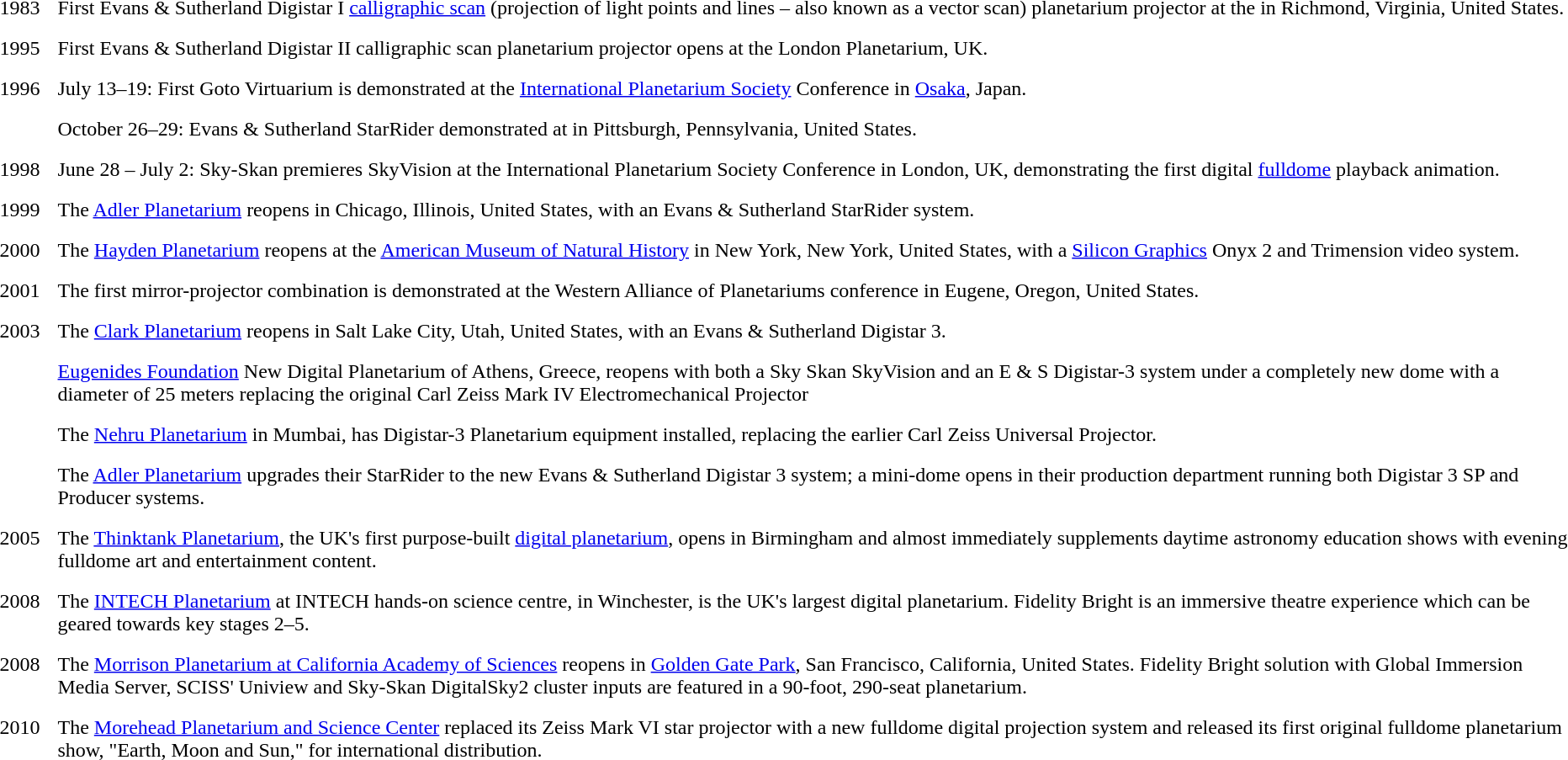<table border="0" cellspacing="4" cellpadding="5">
<tr valign="top">
<td>1983</td>
<td>First Evans & Sutherland Digistar I <a href='#'>calligraphic scan</a> (projection of light points and lines – also known as a vector scan) planetarium projector at the  in Richmond, Virginia, United States.</td>
</tr>
<tr valign="top">
<td>1995</td>
<td>First Evans & Sutherland Digistar II calligraphic scan planetarium projector opens at the London Planetarium, UK.</td>
</tr>
<tr valign="top">
<td>1996</td>
<td>July 13–19: First Goto Virtuarium is demonstrated at the <a href='#'>International Planetarium Society</a> Conference in <a href='#'>Osaka</a>, Japan.</td>
</tr>
<tr valign="top">
<td></td>
<td>October 26–29: Evans & Sutherland StarRider demonstrated at  in Pittsburgh, Pennsylvania, United States.</td>
</tr>
<tr valign="top">
<td>1998</td>
<td>June 28 – July 2: Sky-Skan premieres SkyVision at the International Planetarium Society Conference in London, UK, demonstrating the first digital <a href='#'>fulldome</a> playback animation.</td>
</tr>
<tr valign="top">
<td>1999</td>
<td>The <a href='#'>Adler Planetarium</a> reopens in Chicago, Illinois, United States, with an Evans & Sutherland StarRider system.</td>
</tr>
<tr valign="top">
<td>2000</td>
<td>The <a href='#'>Hayden Planetarium</a> reopens at the <a href='#'>American Museum of Natural History</a> in New York, New York, United States, with a <a href='#'>Silicon Graphics</a> Onyx 2 and Trimension video system.</td>
</tr>
<tr valign="top">
<td>2001</td>
<td>The first mirror-projector combination is demonstrated at the Western Alliance of Planetariums conference in Eugene, Oregon, United States.</td>
</tr>
<tr valign="top">
<td>2003</td>
<td>The <a href='#'>Clark Planetarium</a> reopens in Salt Lake City, Utah, United States, with an Evans & Sutherland Digistar 3.</td>
</tr>
<tr valign="top">
<td></td>
<td><a href='#'>Eugenides Foundation</a> New Digital Planetarium of Athens, Greece, reopens with both a Sky Skan SkyVision and an E & S Digistar-3 system under a completely new dome with a diameter of 25 meters replacing the original Carl Zeiss Mark IV Electromechanical Projector  </td>
</tr>
<tr valign="top">
<td></td>
<td>The <a href='#'>Nehru Planetarium</a> in Mumbai, has Digistar-3 Planetarium equipment installed, replacing the earlier Carl Zeiss Universal Projector.</td>
</tr>
<tr valign="top">
<td></td>
<td>The <a href='#'>Adler Planetarium</a> upgrades their StarRider to the new Evans & Sutherland Digistar 3 system; a mini-dome opens in their production department running both Digistar 3 SP and Producer systems.</td>
</tr>
<tr valign="top">
<td>2005</td>
<td>The <a href='#'>Thinktank Planetarium</a>, the UK's first purpose-built <a href='#'>digital planetarium</a>, opens in Birmingham and almost immediately supplements daytime astronomy education shows with evening fulldome art and entertainment content.</td>
</tr>
<tr valign="top">
<td>2008</td>
<td>The <a href='#'>INTECH Planetarium</a> at INTECH hands-on science centre, in Winchester, is the UK's largest digital planetarium.  Fidelity Bright is an immersive theatre experience which can be geared towards key stages 2–5.</td>
</tr>
<tr valign="top">
<td>2008</td>
<td>The <a href='#'>Morrison Planetarium at California Academy of Sciences</a> reopens in <a href='#'>Golden Gate Park</a>, San Francisco, California, United States.  Fidelity Bright solution with Global Immersion Media Server, SCISS' Uniview and Sky-Skan DigitalSky2 cluster inputs are featured in a 90-foot, 290-seat planetarium.</td>
</tr>
<tr valign="top">
<td>2010</td>
<td>The <a href='#'>Morehead Planetarium and Science Center</a> replaced its Zeiss Mark VI star projector with a new fulldome digital projection system and released its first original fulldome planetarium show, "Earth, Moon and Sun," for international distribution.</td>
</tr>
</table>
